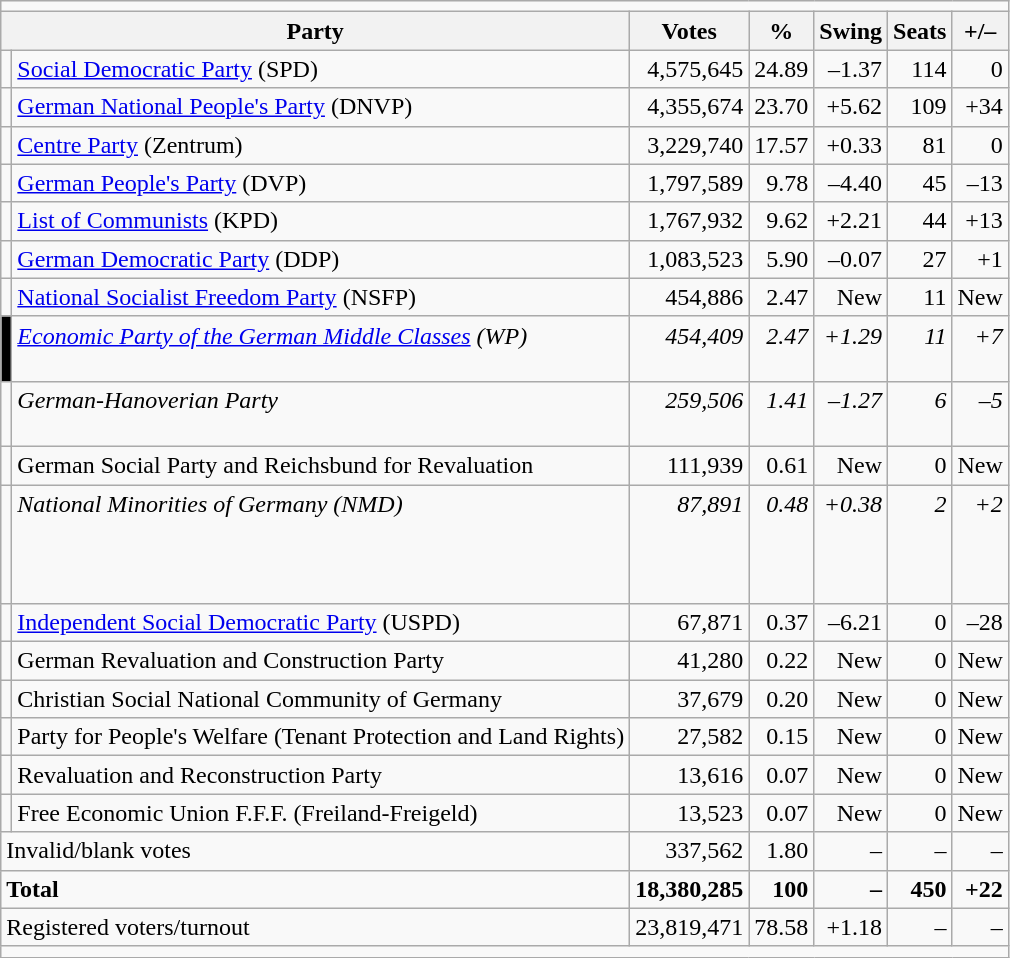<table class=wikitable style=text-align:right>
<tr>
<td colspan=7 align=center></td>
</tr>
<tr>
<th colspan=2>Party</th>
<th>Votes</th>
<th>%</th>
<th>Swing</th>
<th>Seats</th>
<th>+/–</th>
</tr>
<tr>
<td bgcolor=></td>
<td align=left><a href='#'>Social Democratic Party</a> (SPD)</td>
<td>4,575,645</td>
<td>24.89</td>
<td>–1.37</td>
<td>114</td>
<td>0</td>
</tr>
<tr>
<td bgcolor=></td>
<td align=left><a href='#'>German National People's Party</a> (DNVP)</td>
<td>4,355,674</td>
<td>23.70</td>
<td>+5.62</td>
<td>109</td>
<td>+34</td>
</tr>
<tr>
<td bgcolor=></td>
<td align=left><a href='#'>Centre Party</a> (Zentrum)</td>
<td>3,229,740</td>
<td>17.57</td>
<td>+0.33</td>
<td>81</td>
<td>0</td>
</tr>
<tr>
<td bgcolor=></td>
<td align=left><a href='#'>German People's Party</a> (DVP)</td>
<td>1,797,589</td>
<td>9.78</td>
<td>–4.40</td>
<td>45</td>
<td>–13</td>
</tr>
<tr>
<td bgcolor=></td>
<td align=left><a href='#'>List of Communists</a> (KPD)</td>
<td>1,767,932</td>
<td>9.62</td>
<td>+2.21</td>
<td>44</td>
<td>+13</td>
</tr>
<tr>
<td bgcolor=></td>
<td align=left><a href='#'>German Democratic Party</a> (DDP)</td>
<td>1,083,523</td>
<td>5.90</td>
<td>–0.07</td>
<td>27</td>
<td>+1</td>
</tr>
<tr>
<td bgcolor=></td>
<td align=left><a href='#'>National Socialist Freedom Party</a> (NSFP)</td>
<td>454,886</td>
<td>2.47</td>
<td>New</td>
<td>11</td>
<td>New</td>
</tr>
<tr>
<td bgcolor=#000000></td>
<td align=left><em><a href='#'>Economic Party of the German Middle Classes</a> (WP)</em><br><br></td>
<td><em>454,409</em><br><br></td>
<td><em>2.47</em><br><br></td>
<td><em>+1.29</em><br><br></td>
<td><em>11</em><br><br></td>
<td><em>+7</em><br><br></td>
</tr>
<tr>
<td bgcolor=></td>
<td align=left><em>German-Hanoverian Party</em><br><br></td>
<td><em>259,506</em><br><br></td>
<td><em>1.41</em><br><br></td>
<td><em>–1.27</em><br><br></td>
<td><em>6</em><br><br></td>
<td><em>–5</em><br><br></td>
</tr>
<tr>
<td></td>
<td align=left>German Social Party and Reichsbund for Revaluation</td>
<td>111,939</td>
<td>0.61</td>
<td>New</td>
<td>0</td>
<td>New</td>
</tr>
<tr>
<td></td>
<td align=left><em>National Minorities of Germany (NMD)</em><br><br><br><br></td>
<td><em>87,891</em><br><br><br><br></td>
<td><em>0.48</em><br><br><br><br></td>
<td><em>+0.38</em><br><br><br><br></td>
<td><em>2</em><br><br><br><br></td>
<td><em>+2</em><br><br><br><br></td>
</tr>
<tr>
<td bgcolor=></td>
<td align=left><a href='#'>Independent Social Democratic Party</a> (USPD)</td>
<td>67,871</td>
<td>0.37</td>
<td>–6.21</td>
<td>0</td>
<td>–28</td>
</tr>
<tr>
<td></td>
<td align=left>German Revaluation and Construction Party</td>
<td>41,280</td>
<td>0.22</td>
<td>New</td>
<td>0</td>
<td>New</td>
</tr>
<tr>
<td></td>
<td align=left>Christian Social National Community of Germany</td>
<td>37,679</td>
<td>0.20</td>
<td>New</td>
<td>0</td>
<td>New</td>
</tr>
<tr>
<td></td>
<td align=left>Party for People's Welfare (Tenant Protection and Land Rights)</td>
<td>27,582</td>
<td>0.15</td>
<td>New</td>
<td>0</td>
<td>New</td>
</tr>
<tr>
<td></td>
<td align=left>Revaluation and Reconstruction Party</td>
<td>13,616</td>
<td>0.07</td>
<td>New</td>
<td>0</td>
<td>New</td>
</tr>
<tr>
<td></td>
<td align=left>Free Economic Union F.F.F. (Freiland-Freigeld)</td>
<td>13,523</td>
<td>0.07</td>
<td>New</td>
<td>0</td>
<td>New</td>
</tr>
<tr>
<td colspan=2 align=left>Invalid/blank votes</td>
<td>337,562</td>
<td>1.80</td>
<td>–</td>
<td>–</td>
<td>–</td>
</tr>
<tr>
<td colspan=2 align=left><strong>Total</strong></td>
<td><strong>18,380,285</strong></td>
<td><strong>100</strong></td>
<td><strong>–</strong></td>
<td><strong>450</strong></td>
<td><strong>+22</strong></td>
</tr>
<tr>
<td colspan=2 align=left>Registered voters/turnout</td>
<td>23,819,471</td>
<td>78.58</td>
<td>+1.18</td>
<td>–</td>
<td>–</td>
</tr>
<tr>
<td align=left colspan=7></td>
</tr>
</table>
